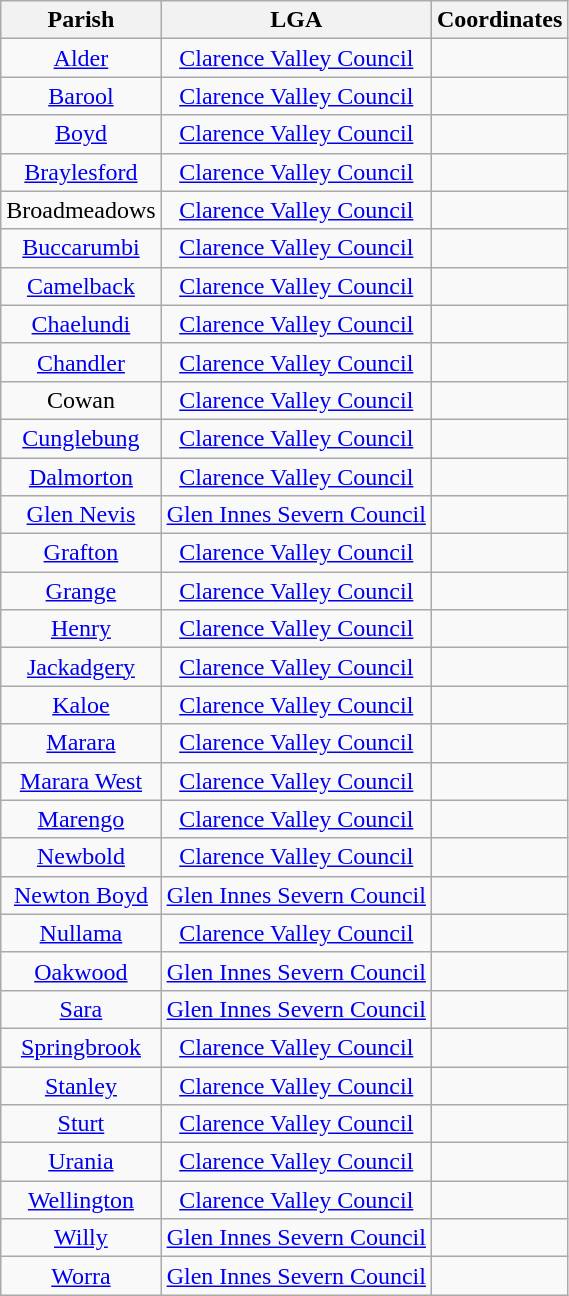<table class="wikitable" style="text-align:center">
<tr>
<th>Parish</th>
<th>LGA</th>
<th>Coordinates</th>
</tr>
<tr>
<td><a href='#'>Alder</a></td>
<td><a href='#'>Clarence Valley Council</a></td>
<td></td>
</tr>
<tr>
<td><a href='#'>Barool</a></td>
<td><a href='#'>Clarence Valley Council</a></td>
<td></td>
</tr>
<tr>
<td><a href='#'>Boyd</a></td>
<td><a href='#'>Clarence Valley Council</a></td>
<td></td>
</tr>
<tr>
<td><a href='#'>Braylesford</a></td>
<td><a href='#'>Clarence Valley Council</a></td>
<td></td>
</tr>
<tr>
<td>Broadmeadows</td>
<td><a href='#'>Clarence Valley Council</a></td>
<td></td>
</tr>
<tr>
<td><a href='#'>Buccarumbi</a></td>
<td><a href='#'>Clarence Valley Council</a></td>
<td></td>
</tr>
<tr>
<td><a href='#'>Camelback</a></td>
<td><a href='#'>Clarence Valley Council</a></td>
<td></td>
</tr>
<tr>
<td><a href='#'>Chaelundi</a></td>
<td><a href='#'>Clarence Valley Council</a></td>
<td></td>
</tr>
<tr>
<td><a href='#'>Chandler</a></td>
<td><a href='#'>Clarence Valley Council</a></td>
<td></td>
</tr>
<tr>
<td>Cowan</td>
<td><a href='#'>Clarence Valley Council</a></td>
<td></td>
</tr>
<tr>
<td><a href='#'>Cunglebung</a></td>
<td><a href='#'>Clarence Valley Council</a></td>
<td></td>
</tr>
<tr>
<td><a href='#'>Dalmorton</a></td>
<td><a href='#'>Clarence Valley Council</a></td>
<td></td>
</tr>
<tr>
<td><a href='#'>Glen Nevis</a></td>
<td><a href='#'>Glen Innes Severn Council</a></td>
<td></td>
</tr>
<tr>
<td><a href='#'>Grafton</a></td>
<td><a href='#'>Clarence Valley Council</a></td>
<td></td>
</tr>
<tr>
<td><a href='#'>Grange</a></td>
<td><a href='#'>Clarence Valley Council</a></td>
<td></td>
</tr>
<tr>
<td><a href='#'>Henry</a></td>
<td><a href='#'>Clarence Valley Council</a></td>
<td></td>
</tr>
<tr>
<td><a href='#'>Jackadgery</a></td>
<td><a href='#'>Clarence Valley Council</a></td>
<td></td>
</tr>
<tr>
<td><a href='#'>Kaloe</a></td>
<td><a href='#'>Clarence Valley Council</a></td>
<td></td>
</tr>
<tr>
<td><a href='#'>Marara</a></td>
<td><a href='#'>Clarence Valley Council</a></td>
<td></td>
</tr>
<tr>
<td><a href='#'>Marara West</a></td>
<td><a href='#'>Clarence Valley Council</a></td>
<td></td>
</tr>
<tr>
<td><a href='#'>Marengo</a></td>
<td><a href='#'>Clarence Valley Council</a></td>
<td></td>
</tr>
<tr>
<td><a href='#'>Newbold</a></td>
<td><a href='#'>Clarence Valley Council</a></td>
<td></td>
</tr>
<tr>
<td><a href='#'>Newton Boyd</a></td>
<td><a href='#'>Glen Innes Severn Council</a></td>
<td></td>
</tr>
<tr>
<td><a href='#'>Nullama</a></td>
<td><a href='#'>Clarence Valley Council</a></td>
<td></td>
</tr>
<tr>
<td><a href='#'>Oakwood</a></td>
<td><a href='#'>Glen Innes Severn Council</a></td>
<td></td>
</tr>
<tr>
<td><a href='#'>Sara</a></td>
<td><a href='#'>Glen Innes Severn Council</a></td>
<td></td>
</tr>
<tr>
<td><a href='#'>Springbrook</a></td>
<td><a href='#'>Clarence Valley Council</a></td>
<td></td>
</tr>
<tr>
<td><a href='#'>Stanley</a></td>
<td><a href='#'>Clarence Valley Council</a></td>
<td></td>
</tr>
<tr>
<td><a href='#'>Sturt</a></td>
<td><a href='#'>Clarence Valley Council</a></td>
<td></td>
</tr>
<tr>
<td><a href='#'>Urania</a></td>
<td><a href='#'>Clarence Valley Council</a></td>
<td></td>
</tr>
<tr>
<td><a href='#'>Wellington</a></td>
<td><a href='#'>Clarence Valley Council</a></td>
<td></td>
</tr>
<tr>
<td><a href='#'>Willy</a></td>
<td><a href='#'>Glen Innes Severn Council</a></td>
<td></td>
</tr>
<tr>
<td><a href='#'>Worra</a></td>
<td><a href='#'>Glen Innes Severn Council</a></td>
<td></td>
</tr>
</table>
